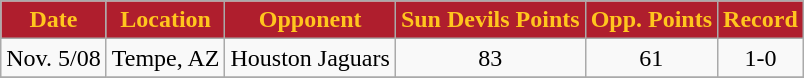<table class="wikitable" style="text-align:center">
<tr>
<th style=" background:#AF1E2D;color:#FFC61E;">Date</th>
<th style=" background:#AF1E2D;color:#FFC61E;">Location</th>
<th style=" background:#AF1E2D;color:#FFC61E;">Opponent</th>
<th style=" background:#AF1E2D;color:#FFC61E;">Sun Devils Points</th>
<th style=" background:#AF1E2D;color:#FFC61E;">Opp. Points</th>
<th style=" background:#AF1E2D;color:#FFC61E;">Record</th>
</tr>
<tr>
<td>Nov. 5/08</td>
<td>Tempe, AZ</td>
<td>Houston Jaguars</td>
<td>83</td>
<td>61</td>
<td>1-0</td>
</tr>
<tr>
</tr>
</table>
